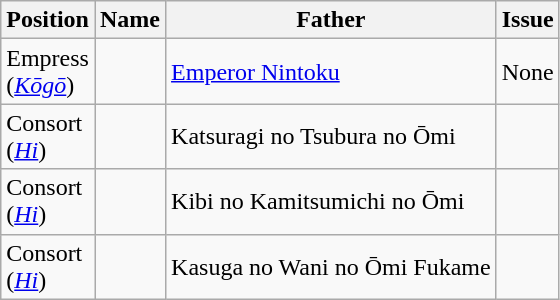<table class="wikitable">
<tr>
<th>Position</th>
<th>Name</th>
<th>Father</th>
<th>Issue</th>
</tr>
<tr>
<td>Empress<br>(<em><a href='#'>Kōgō</a></em>)</td>
<td></td>
<td><a href='#'>Emperor Nintoku</a></td>
<td align="center">None</td>
</tr>
<tr>
<td>Consort<br>(<em><a href='#'>Hi</a></em>)</td>
<td></td>
<td>Katsuragi no Tsubura no Ōmi</td>
<td><br></td>
</tr>
<tr>
<td>Consort<br>(<em><a href='#'>Hi</a></em>)</td>
<td></td>
<td>Kibi no Kamitsumichi no Ōmi</td>
<td><br></td>
</tr>
<tr>
<td>Consort<br>(<em><a href='#'>Hi</a></em>)</td>
<td></td>
<td>Kasuga no Wani no Ōmi Fukame</td>
<td></td>
</tr>
</table>
